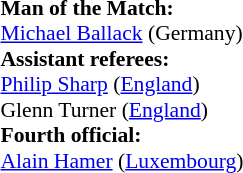<table style="width:100%; font-size:90%;">
<tr>
<td><br><strong>Man of the Match:</strong>
<br><a href='#'>Michael Ballack</a> (Germany)<br><strong>Assistant referees:</strong>
<br><a href='#'>Philip Sharp</a> (<a href='#'>England</a>)
<br>Glenn Turner (<a href='#'>England</a>)
<br><strong>Fourth official:</strong>
<br><a href='#'>Alain Hamer</a> (<a href='#'>Luxembourg</a>)</td>
</tr>
</table>
